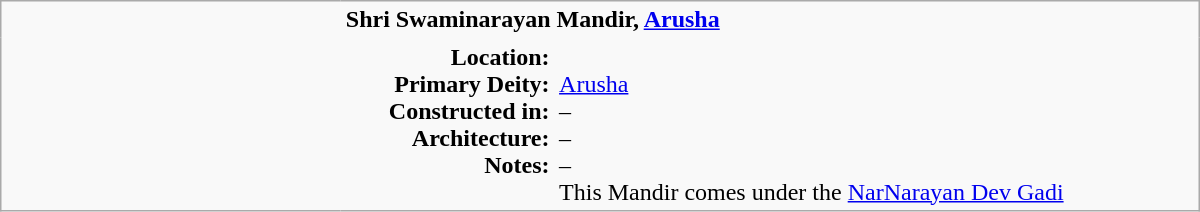<table class="wikitable plain" border="0" width="800">
<tr>
<td width="220px" rowspan="2" style="border:none;"></td>
<td valign="top" colspan=2 style="border:none;"><strong>Shri Swaminarayan Mandir, <a href='#'>Arusha</a></strong></td>
</tr>
<tr>
<td valign="top" style="text-align:right; border:none;"><strong>Location:</strong><br><strong>Primary Deity:</strong><br><strong>Constructed in:</strong><br><strong>Architecture:</strong><br><strong>Notes:</strong></td>
<td valign="top" style="border:none;"><br><a href='#'>Arusha</a> <br>– <br>– <br>– <br>This Mandir comes under the <a href='#'>NarNarayan Dev Gadi</a></td>
</tr>
</table>
